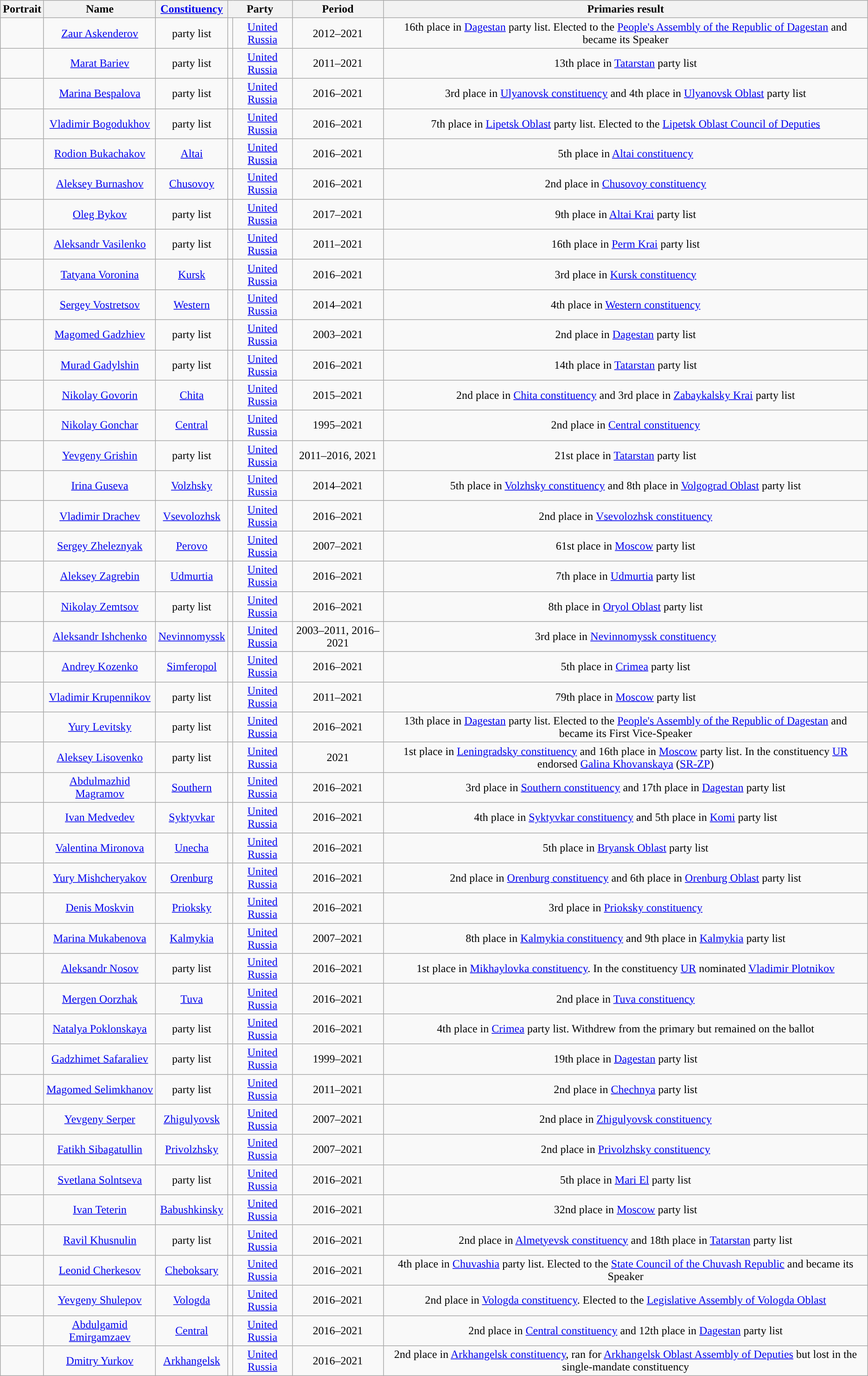<table class="wikitable sortable">
<tr>
<th>Portrait</th>
<th>Name</th>
<th><a href='#'>Constituency</a></th>
<th colspan=2>Party</th>
<th>Period</th>
<th>Primaries result</th>
</tr>
<tr align=center>
<td></td>
<td><a href='#'>Zaur Askenderov</a></td>
<td>party list</td>
<td style="background-color: "></td>
<td><a href='#'>United Russia</a></td>
<td>2012–2021</td>
<td>16th place in <a href='#'>Dagestan</a> party list. Elected to the <a href='#'>People's Assembly of the Republic of Dagestan</a> and became its Speaker</td>
</tr>
<tr align=center>
<td></td>
<td><a href='#'>Marat Bariev</a></td>
<td>party list</td>
<td style="background-color: "></td>
<td><a href='#'>United Russia</a></td>
<td>2011–2021</td>
<td>13th place in <a href='#'>Tatarstan</a> party list</td>
</tr>
<tr align=center>
<td></td>
<td><a href='#'>Marina Bespalova</a></td>
<td>party list</td>
<td style="background-color: "></td>
<td><a href='#'>United Russia</a></td>
<td>2016–2021</td>
<td>3rd place in <a href='#'>Ulyanovsk constituency</a> and 4th place in <a href='#'>Ulyanovsk Oblast</a> party list</td>
</tr>
<tr align=center>
<td></td>
<td><a href='#'>Vladimir Bogodukhov</a></td>
<td>party list</td>
<td style="background-color: "></td>
<td><a href='#'>United Russia</a></td>
<td>2016–2021</td>
<td>7th place in <a href='#'>Lipetsk Oblast</a> party list. Elected to the <a href='#'>Lipetsk Oblast Council of Deputies</a></td>
</tr>
<tr align=center>
<td></td>
<td><a href='#'>Rodion Bukachakov</a></td>
<td><a href='#'>Altai</a></td>
<td style="background-color: "></td>
<td><a href='#'>United Russia</a></td>
<td>2016–2021</td>
<td>5th place in <a href='#'>Altai constituency</a></td>
</tr>
<tr align=center>
<td></td>
<td><a href='#'>Aleksey Burnashov</a></td>
<td><a href='#'>Chusovoy</a></td>
<td style="background-color: "></td>
<td><a href='#'>United Russia</a></td>
<td>2016–2021</td>
<td>2nd place in <a href='#'>Chusovoy constituency</a></td>
</tr>
<tr align=center>
<td></td>
<td><a href='#'>Oleg Bykov</a></td>
<td>party list</td>
<td style="background-color: "></td>
<td><a href='#'>United Russia</a></td>
<td>2017–2021</td>
<td>9th place in <a href='#'>Altai Krai</a> party list</td>
</tr>
<tr align=center>
<td></td>
<td><a href='#'>Aleksandr Vasilenko</a></td>
<td>party list</td>
<td style="background-color: "></td>
<td><a href='#'>United Russia</a></td>
<td>2011–2021</td>
<td>16th place in <a href='#'>Perm Krai</a> party list</td>
</tr>
<tr align=center>
<td></td>
<td><a href='#'>Tatyana Voronina</a></td>
<td><a href='#'>Kursk</a></td>
<td style="background-color: "></td>
<td><a href='#'>United Russia</a></td>
<td>2016–2021</td>
<td>3rd place in <a href='#'>Kursk constituency</a></td>
</tr>
<tr align=center>
<td></td>
<td><a href='#'>Sergey Vostretsov</a></td>
<td><a href='#'>Western</a></td>
<td style="background-color: "></td>
<td><a href='#'>United Russia</a></td>
<td>2014–2021</td>
<td>4th place in <a href='#'>Western constituency</a></td>
</tr>
<tr align=center>
<td></td>
<td><a href='#'>Magomed Gadzhiev</a></td>
<td>party list</td>
<td style="background-color: "></td>
<td><a href='#'>United Russia</a></td>
<td>2003–2021</td>
<td>2nd place in <a href='#'>Dagestan</a> party list</td>
</tr>
<tr align=center>
<td></td>
<td><a href='#'>Murad Gadylshin</a></td>
<td>party list</td>
<td style="background-color: "></td>
<td><a href='#'>United Russia</a></td>
<td>2016–2021</td>
<td>14th place in <a href='#'>Tatarstan</a> party list</td>
</tr>
<tr align=center>
<td></td>
<td><a href='#'>Nikolay Govorin</a></td>
<td><a href='#'>Chita</a></td>
<td style="background-color: "></td>
<td><a href='#'>United Russia</a></td>
<td>2015–2021</td>
<td>2nd place in <a href='#'>Chita constituency</a> and 3rd place in <a href='#'>Zabaykalsky Krai</a> party list</td>
</tr>
<tr align=center>
<td></td>
<td><a href='#'>Nikolay Gonchar</a></td>
<td><a href='#'>Central</a></td>
<td style="background-color: "></td>
<td><a href='#'>United Russia</a></td>
<td>1995–2021</td>
<td>2nd place in <a href='#'>Central constituency</a></td>
</tr>
<tr align=center>
<td></td>
<td><a href='#'>Yevgeny Grishin</a></td>
<td>party list</td>
<td style="background-color: "></td>
<td><a href='#'>United Russia</a></td>
<td>2011–2016, 2021</td>
<td>21st place in <a href='#'>Tatarstan</a> party list</td>
</tr>
<tr align=center>
<td></td>
<td><a href='#'>Irina Guseva</a></td>
<td><a href='#'>Volzhsky</a></td>
<td style="background-color: "></td>
<td><a href='#'>United Russia</a></td>
<td>2014–2021</td>
<td>5th place in <a href='#'>Volzhsky constituency</a> and 8th place in <a href='#'>Volgograd Oblast</a> party list</td>
</tr>
<tr align=center>
<td></td>
<td><a href='#'>Vladimir Drachev</a></td>
<td><a href='#'>Vsevolozhsk</a></td>
<td style="background-color: "></td>
<td><a href='#'>United Russia</a></td>
<td>2016–2021</td>
<td>2nd place in <a href='#'>Vsevolozhsk constituency</a></td>
</tr>
<tr align=center>
<td></td>
<td><a href='#'>Sergey Zheleznyak</a></td>
<td><a href='#'>Perovo</a></td>
<td style="background-color: "></td>
<td><a href='#'>United Russia</a></td>
<td>2007–2021</td>
<td>61st place in <a href='#'>Moscow</a> party list</td>
</tr>
<tr align=center>
<td></td>
<td><a href='#'>Aleksey Zagrebin</a></td>
<td><a href='#'>Udmurtia</a></td>
<td style="background-color: "></td>
<td><a href='#'>United Russia</a></td>
<td>2016–2021</td>
<td>7th place in <a href='#'>Udmurtia</a> party list</td>
</tr>
<tr align=center>
<td></td>
<td><a href='#'>Nikolay Zemtsov</a></td>
<td>party list</td>
<td style="background-color: "></td>
<td><a href='#'>United Russia</a></td>
<td>2016–2021</td>
<td>8th place in <a href='#'>Oryol Oblast</a> party list</td>
</tr>
<tr align=center>
<td></td>
<td><a href='#'>Aleksandr Ishchenko</a></td>
<td><a href='#'>Nevinnomyssk</a></td>
<td style="background-color: "></td>
<td><a href='#'>United Russia</a></td>
<td>2003–2011, 2016–2021</td>
<td>3rd place in <a href='#'>Nevinnomyssk constituency</a></td>
</tr>
<tr align=center>
<td></td>
<td><a href='#'>Andrey Kozenko</a></td>
<td><a href='#'>Simferopol</a></td>
<td style="background-color: "></td>
<td><a href='#'>United Russia</a></td>
<td>2016–2021</td>
<td>5th place in <a href='#'>Crimea</a> party list</td>
</tr>
<tr align=center>
<td></td>
<td><a href='#'>Vladimir Krupennikov</a></td>
<td>party list</td>
<td style="background-color: "></td>
<td><a href='#'>United Russia</a></td>
<td>2011–2021</td>
<td>79th place in <a href='#'>Moscow</a> party list</td>
</tr>
<tr align=center>
<td></td>
<td><a href='#'>Yury Levitsky</a></td>
<td>party list</td>
<td style="background-color: "></td>
<td><a href='#'>United Russia</a></td>
<td>2016–2021</td>
<td>13th place in <a href='#'>Dagestan</a> party list. Elected to the <a href='#'>People's Assembly of the Republic of Dagestan</a> and became its First Vice-Speaker</td>
</tr>
<tr align=center>
<td></td>
<td><a href='#'>Aleksey Lisovenko</a></td>
<td>party list</td>
<td style="background-color: "></td>
<td><a href='#'>United Russia</a></td>
<td>2021</td>
<td>1st place in <a href='#'>Leningradsky constituency</a> and 16th place in <a href='#'>Moscow</a> party list. In the constituency <a href='#'>UR</a> endorsed <a href='#'>Galina Khovanskaya</a> (<a href='#'>SR-ZP</a>)</td>
</tr>
<tr align=center>
<td></td>
<td><a href='#'>Abdulmazhid Magramov</a></td>
<td><a href='#'>Southern</a></td>
<td style="background-color: "></td>
<td><a href='#'>United Russia</a></td>
<td>2016–2021</td>
<td>3rd place in <a href='#'>Southern constituency</a> and 17th place in <a href='#'>Dagestan</a> party list</td>
</tr>
<tr align=center>
<td></td>
<td><a href='#'>Ivan Medvedev</a></td>
<td><a href='#'>Syktyvkar</a></td>
<td style="background-color: "></td>
<td><a href='#'>United Russia</a></td>
<td>2016–2021</td>
<td>4th place in <a href='#'>Syktyvkar constituency</a> and 5th place in <a href='#'>Komi</a> party list</td>
</tr>
<tr align=center>
<td></td>
<td><a href='#'>Valentina Mironova</a></td>
<td><a href='#'>Unecha</a></td>
<td style="background-color: "></td>
<td><a href='#'>United Russia</a></td>
<td>2016–2021</td>
<td>5th place in <a href='#'>Bryansk Oblast</a> party list</td>
</tr>
<tr align=center>
<td></td>
<td><a href='#'>Yury Mishcheryakov</a></td>
<td><a href='#'>Orenburg</a></td>
<td style="background-color: "></td>
<td><a href='#'>United Russia</a></td>
<td>2016–2021</td>
<td>2nd place in <a href='#'>Orenburg constituency</a> and 6th place in <a href='#'>Orenburg Oblast</a> party list</td>
</tr>
<tr align=center>
<td></td>
<td><a href='#'>Denis Moskvin</a></td>
<td><a href='#'>Prioksky</a></td>
<td style="background-color: "></td>
<td><a href='#'>United Russia</a></td>
<td>2016–2021</td>
<td>3rd place in <a href='#'>Prioksky constituency</a></td>
</tr>
<tr align=center>
<td></td>
<td><a href='#'>Marina Mukabenova</a></td>
<td><a href='#'>Kalmykia</a></td>
<td style="background-color: "></td>
<td><a href='#'>United Russia</a></td>
<td>2007–2021</td>
<td>8th place in <a href='#'>Kalmykia constituency</a> and 9th place in <a href='#'>Kalmykia</a> party list</td>
</tr>
<tr align=center>
<td></td>
<td><a href='#'>Aleksandr Nosov</a></td>
<td>party list</td>
<td style="background-color: "></td>
<td><a href='#'>United Russia</a></td>
<td>2016–2021</td>
<td>1st place in <a href='#'>Mikhaylovka constituency</a>. In the constituency <a href='#'>UR</a> nominated <a href='#'>Vladimir Plotnikov</a></td>
</tr>
<tr align=center>
<td></td>
<td><a href='#'>Mergen Oorzhak</a></td>
<td><a href='#'>Tuva</a></td>
<td style="background-color: "></td>
<td><a href='#'>United Russia</a></td>
<td>2016–2021</td>
<td>2nd place in <a href='#'>Tuva constituency</a></td>
</tr>
<tr align=center>
<td></td>
<td><a href='#'>Natalya Poklonskaya</a></td>
<td>party list</td>
<td style="background-color: "></td>
<td><a href='#'>United Russia</a></td>
<td>2016–2021</td>
<td>4th place in <a href='#'>Crimea</a> party list. Withdrew from the primary but remained on the ballot</td>
</tr>
<tr align=center>
<td></td>
<td><a href='#'>Gadzhimet Safaraliev</a></td>
<td>party list</td>
<td style="background-color: "></td>
<td><a href='#'>United Russia</a></td>
<td>1999–2021</td>
<td>19th place in <a href='#'>Dagestan</a> party list</td>
</tr>
<tr align=center>
<td></td>
<td><a href='#'>Magomed Selimkhanov</a></td>
<td>party list</td>
<td style="background-color: "></td>
<td><a href='#'>United Russia</a></td>
<td>2011–2021</td>
<td>2nd place in <a href='#'>Chechnya</a> party list</td>
</tr>
<tr align=center>
<td></td>
<td><a href='#'>Yevgeny Serper</a></td>
<td><a href='#'>Zhigulyovsk</a></td>
<td style="background-color: "></td>
<td><a href='#'>United Russia</a></td>
<td>2007–2021</td>
<td>2nd place in <a href='#'>Zhigulyovsk constituency</a></td>
</tr>
<tr align=center>
<td></td>
<td><a href='#'>Fatikh Sibagatullin</a></td>
<td><a href='#'>Privolzhsky</a></td>
<td style="background-color: "></td>
<td><a href='#'>United Russia</a></td>
<td>2007–2021</td>
<td>2nd place in <a href='#'>Privolzhsky constituency</a></td>
</tr>
<tr align=center>
<td></td>
<td><a href='#'>Svetlana Solntseva</a></td>
<td>party list</td>
<td style="background-color: "></td>
<td><a href='#'>United Russia</a></td>
<td>2016–2021</td>
<td>5th place in <a href='#'>Mari El</a> party list</td>
</tr>
<tr align=center>
<td></td>
<td><a href='#'>Ivan Teterin</a></td>
<td><a href='#'>Babushkinsky</a></td>
<td style="background-color: "></td>
<td><a href='#'>United Russia</a></td>
<td>2016–2021</td>
<td>32nd place in <a href='#'>Moscow</a> party list</td>
</tr>
<tr align=center>
<td></td>
<td><a href='#'>Ravil Khusnulin</a></td>
<td>party list</td>
<td style="background-color: "></td>
<td><a href='#'>United Russia</a></td>
<td>2016–2021</td>
<td>2nd place in <a href='#'>Almetyevsk constituency</a> and 18th place in <a href='#'>Tatarstan</a> party list</td>
</tr>
<tr align=center>
<td></td>
<td><a href='#'>Leonid Cherkesov</a></td>
<td><a href='#'>Cheboksary</a></td>
<td style="background-color: "></td>
<td><a href='#'>United Russia</a></td>
<td>2016–2021</td>
<td>4th place in <a href='#'>Chuvashia</a> party list. Elected to the <a href='#'>State Council of the Chuvash Republic</a> and became its Speaker</td>
</tr>
<tr align=center>
<td></td>
<td><a href='#'>Yevgeny Shulepov</a></td>
<td><a href='#'>Vologda</a></td>
<td style="background-color: "></td>
<td><a href='#'>United Russia</a></td>
<td>2016–2021</td>
<td>2nd place in <a href='#'>Vologda constituency</a>. Elected to the <a href='#'>Legislative Assembly of Vologda Oblast</a></td>
</tr>
<tr align=center>
<td></td>
<td><a href='#'>Abdulgamid Emirgamzaev</a></td>
<td><a href='#'>Central</a></td>
<td style="background-color: "></td>
<td><a href='#'>United Russia</a></td>
<td>2016–2021</td>
<td>2nd place in <a href='#'>Central constituency</a> and 12th place in <a href='#'>Dagestan</a> party list</td>
</tr>
<tr align=center>
<td></td>
<td><a href='#'>Dmitry Yurkov</a></td>
<td><a href='#'>Arkhangelsk</a></td>
<td style="background-color: "></td>
<td><a href='#'>United Russia</a></td>
<td>2016–2021</td>
<td>2nd place in <a href='#'>Arkhangelsk constituency</a>, ran for <a href='#'>Arkhangelsk Oblast Assembly of Deputies</a> but lost in the single-mandate constituency</td>
</tr>
</table>
